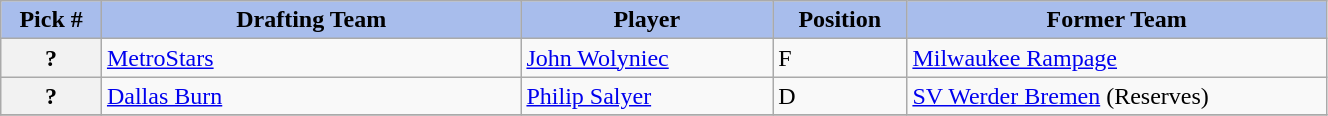<table class="wikitable sortable" style="width: 70%">
<tr>
<th style="background:#A8BDEC;" width=6%>Pick #</th>
<th width=25% style="background:#A8BDEC;">Drafting Team</th>
<th width=15% style="background:#A8BDEC;">Player</th>
<th width=8% style="background:#A8BDEC;">Position</th>
<th width=25% style="background:#A8BDEC;">Former Team</th>
</tr>
<tr>
<th>?</th>
<td><a href='#'>MetroStars</a></td>
<td><a href='#'>John Wolyniec</a></td>
<td>F</td>
<td><a href='#'>Milwaukee Rampage</a></td>
</tr>
<tr>
<th>?</th>
<td><a href='#'>Dallas Burn</a></td>
<td><a href='#'>Philip Salyer</a></td>
<td>D</td>
<td><a href='#'>SV Werder Bremen</a> (Reserves)</td>
</tr>
<tr>
</tr>
</table>
